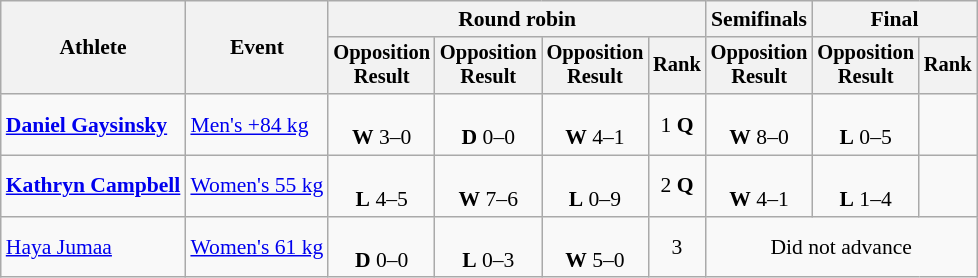<table class="wikitable" style="font-size:90%">
<tr>
<th rowspan=2>Athlete</th>
<th rowspan=2>Event</th>
<th colspan=4>Round robin</th>
<th>Semifinals</th>
<th colspan=2>Final</th>
</tr>
<tr style="font-size:95%">
<th>Opposition<br>Result</th>
<th>Opposition<br>Result</th>
<th>Opposition<br>Result</th>
<th>Rank</th>
<th>Opposition<br>Result</th>
<th>Opposition<br>Result</th>
<th>Rank</th>
</tr>
<tr align=center>
<td align=left><strong><a href='#'>Daniel Gaysinsky</a></strong></td>
<td align=left><a href='#'>Men's +84 kg</a></td>
<td><br><strong>W</strong> 3–0</td>
<td><br><strong>D</strong> 0–0</td>
<td><br><strong>W</strong> 4–1</td>
<td>1 <strong>Q</strong></td>
<td><br><strong>W</strong> 8–0</td>
<td><br><strong>L</strong> 0–5</td>
<td></td>
</tr>
<tr align=center>
<td align=left><strong><a href='#'>Kathryn Campbell</a></strong></td>
<td align=left><a href='#'>Women's 55 kg</a></td>
<td><br><strong>L</strong> 4–5</td>
<td><br><strong>W</strong> 7–6</td>
<td><br><strong>L</strong> 0–9</td>
<td>2 <strong>Q</strong></td>
<td><br><strong>W</strong> 4–1</td>
<td><br><strong>L</strong> 1–4</td>
<td></td>
</tr>
<tr align=center>
<td align=left><a href='#'>Haya Jumaa</a></td>
<td align=left><a href='#'>Women's 61 kg</a></td>
<td><br><strong>D</strong> 0–0</td>
<td><br><strong>L</strong> 0–3</td>
<td><br><strong>W</strong> 5–0</td>
<td>3</td>
<td colspan=3>Did not advance</td>
</tr>
</table>
